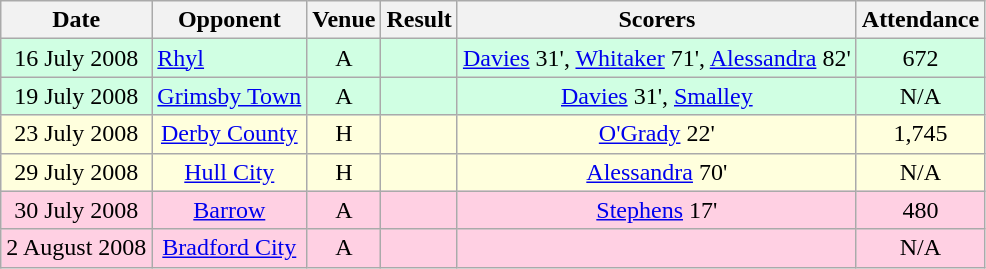<table class="wikitable sortable" style="text-align:center">
<tr>
<th>Date</th>
<th>Opponent</th>
<th>Venue</th>
<th>Result</th>
<th class="unsortable">Scorers</th>
<th>Attendance</th>
</tr>
<tr bgcolor="#d0ffe3">
<td>16 July 2008</td>
<td align="left"> <a href='#'>Rhyl</a></td>
<td>A</td>
<td></td>
<td><a href='#'>Davies</a> 31', <a href='#'>Whitaker</a> 71', <a href='#'>Alessandra</a> 82'</td>
<td>672</td>
</tr>
<tr bgcolor="#d0ffe3">
<td>19 July 2008</td>
<td><a href='#'>Grimsby Town</a></td>
<td>A</td>
<td> </td>
<td><a href='#'>Davies</a> 31', <a href='#'>Smalley</a></td>
<td>N/A</td>
</tr>
<tr bgcolor="#ffffdd">
<td>23 July 2008</td>
<td><a href='#'>Derby County</a></td>
<td>H</td>
<td> </td>
<td><a href='#'>O'Grady</a> 22'</td>
<td>1,745</td>
</tr>
<tr bgcolor="#ffffdd">
<td>29 July 2008</td>
<td><a href='#'>Hull City</a></td>
<td>H</td>
<td> </td>
<td><a href='#'>Alessandra</a> 70'</td>
<td>N/A</td>
</tr>
<tr bgcolor="#ffd0e3">
<td>30 July 2008</td>
<td><a href='#'>Barrow</a></td>
<td>A</td>
<td> </td>
<td><a href='#'>Stephens</a> 17'</td>
<td>480</td>
</tr>
<tr bgcolor="#ffd0e3">
<td>2 August 2008</td>
<td><a href='#'>Bradford City</a></td>
<td>A</td>
<td> </td>
<td></td>
<td>N/A</td>
</tr>
</table>
